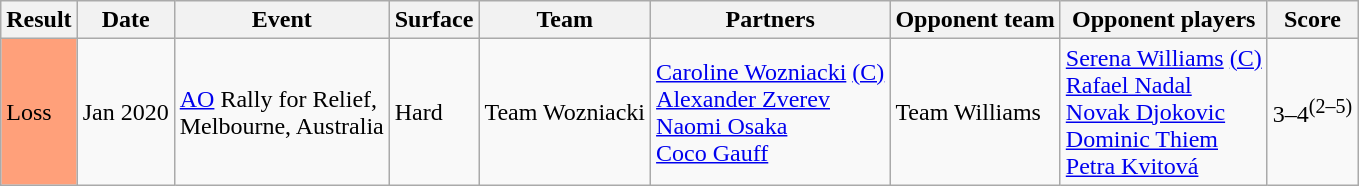<table class="sortable wikitable">
<tr>
<th>Result</th>
<th>Date</th>
<th>Event</th>
<th>Surface</th>
<th>Team</th>
<th>Partners</th>
<th>Opponent team</th>
<th>Opponent players</th>
<th>Score</th>
</tr>
<tr>
<td style="background:#ffa07a;">Loss</td>
<td>Jan 2020</td>
<td><a href='#'>AO</a> Rally for Relief,<br>Melbourne, Australia</td>
<td>Hard</td>
<td>Team Wozniacki</td>
<td> <a href='#'>Caroline Wozniacki</a> <a href='#'>(C)</a><br> <a href='#'>Alexander Zverev</a><br> <a href='#'>Naomi Osaka</a><br> <a href='#'>Coco Gauff</a></td>
<td>Team Williams</td>
<td> <a href='#'>Serena Williams</a> <a href='#'>(C)</a><br> <a href='#'>Rafael Nadal</a><br> <a href='#'>Novak Djokovic</a><br> <a href='#'>Dominic Thiem</a><br> <a href='#'>Petra Kvitová</a></td>
<td>3–4<sup>(2–5)</sup></td>
</tr>
</table>
